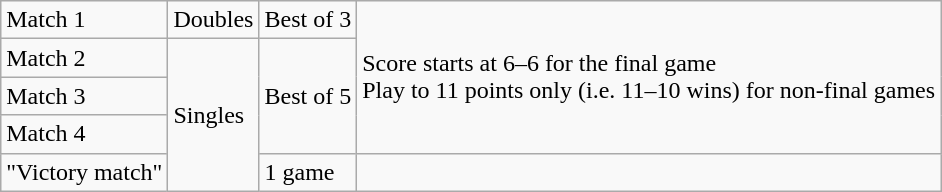<table class="wikitable">
<tr>
<td>Match 1</td>
<td>Doubles</td>
<td>Best of 3</td>
<td rowspan=4>Score starts at 6–6 for the final game<br>Play to 11 points only (i.e. 11–10 wins) for non-final games</td>
</tr>
<tr>
<td>Match 2</td>
<td rowspan=4>Singles</td>
<td rowspan=3>Best of 5</td>
</tr>
<tr>
<td>Match 3</td>
</tr>
<tr>
<td>Match 4</td>
</tr>
<tr>
<td>"Victory match"</td>
<td>1 game</td>
<td></td>
</tr>
</table>
